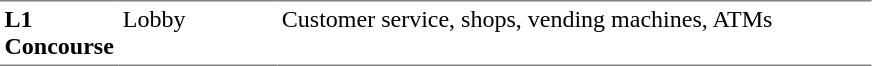<table table border=0 cellspacing=0 cellpadding=3>
<tr>
<td style="border-bottom:solid 1px gray; border-top:solid 1px gray;" valign=top width=50><strong>L1<br>Concourse</strong></td>
<td style="border-bottom:solid 1px gray; border-top:solid 1px gray;" valign=top width=100>Lobby</td>
<td style="border-bottom:solid 1px gray; border-top:solid 1px gray;" valign=top width=390>Customer service, shops, vending machines, ATMs</td>
</tr>
</table>
